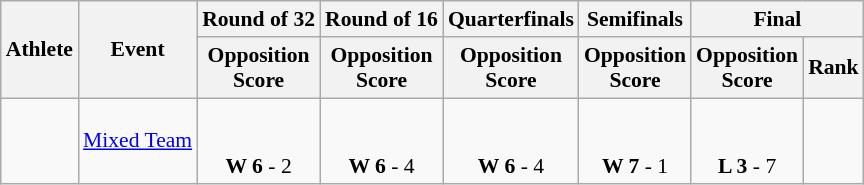<table class="wikitable" border="1" style="font-size:90%">
<tr>
<th rowspan=2>Athlete</th>
<th rowspan=2>Event</th>
<th>Round of 32</th>
<th>Round of 16</th>
<th>Quarterfinals</th>
<th>Semifinals</th>
<th colspan=2>Final</th>
</tr>
<tr>
<th>Opposition<br>Score</th>
<th>Opposition<br>Score</th>
<th>Opposition<br>Score</th>
<th>Opposition<br>Score</th>
<th>Opposition<br>Score</th>
<th>Rank</th>
</tr>
<tr>
<td><br></td>
<td><a href='#'>Mixed Team</a></td>
<td align=center><br><br><strong>W 6</strong> - 2</td>
<td align=center><br><br><strong>W 6</strong> - 4</td>
<td align=center><br><br><strong>W 6</strong> - 4</td>
<td align=center><br><br><strong>W 7</strong> - 1</td>
<td align=center><br><br><strong>L 3</strong> - 7</td>
<td align=center></td>
</tr>
</table>
